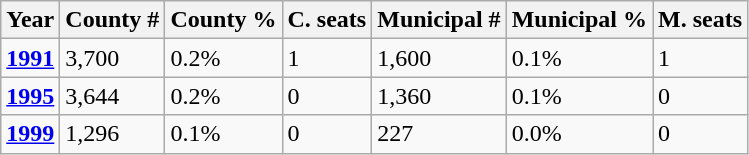<table class="wikitable">
<tr>
<th>Year</th>
<th>County #</th>
<th>County %</th>
<th>C. seats</th>
<th>Municipal #</th>
<th>Municipal %</th>
<th>M. seats</th>
</tr>
<tr>
<td><strong><a href='#'>1991</a></strong></td>
<td>3,700</td>
<td>0.2%</td>
<td>1</td>
<td>1,600</td>
<td>0.1%</td>
<td>1</td>
</tr>
<tr>
<td><strong><a href='#'>1995</a></strong></td>
<td>3,644</td>
<td>0.2%</td>
<td>0</td>
<td>1,360</td>
<td>0.1%</td>
<td>0</td>
</tr>
<tr>
<td><strong><a href='#'>1999</a></strong></td>
<td>1,296</td>
<td>0.1%</td>
<td>0</td>
<td>227</td>
<td>0.0%</td>
<td>0</td>
</tr>
</table>
